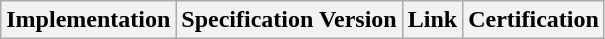<table class="wikitable sortable">
<tr>
<th>Implementation</th>
<th>Specification Version</th>
<th>Link</th>
<th>Certification</th>
</tr>
</table>
